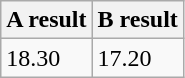<table class="wikitable" border="1" align="upright">
<tr>
<th>A result</th>
<th>B result</th>
</tr>
<tr>
<td>18.30</td>
<td>17.20</td>
</tr>
</table>
